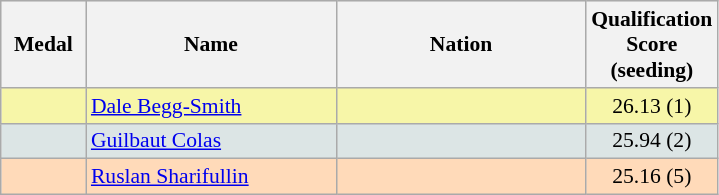<table class=wikitable style="border:1px solid #AAAAAA;font-size:90%">
<tr bgcolor="#E4E4E4">
<th width=50>Medal</th>
<th width=160>Name</th>
<th width=160>Nation</th>
<th width=80>Qualification Score (seeding)</th>
</tr>
<tr bgcolor="#F7F6A8">
<td align="center"></td>
<td><a href='#'>Dale Begg-Smith</a></td>
<td></td>
<td align="center">26.13 (1)</td>
</tr>
<tr bgcolor="#DCE5E5">
<td align="center"></td>
<td><a href='#'>Guilbaut Colas</a></td>
<td></td>
<td align="center">25.94 (2)</td>
</tr>
<tr bgcolor="#FFDAB9">
<td align="center"></td>
<td><a href='#'>Ruslan Sharifullin</a></td>
<td></td>
<td align="center">25.16 (5)</td>
</tr>
</table>
